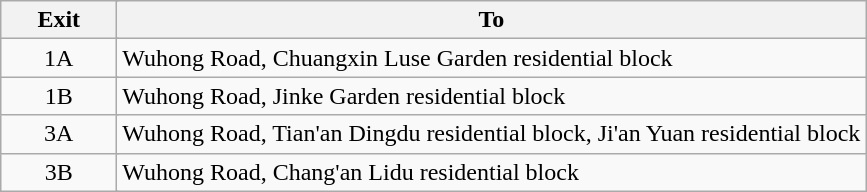<table class="wikitable">
<tr>
<th style="width:70px" colspan="2">Exit</th>
<th>To</th>
</tr>
<tr>
<td align="center" colspan="2">1A</td>
<td>Wuhong Road, Chuangxin Luse Garden residential block</td>
</tr>
<tr>
<td align="center" colspan="2">1B</td>
<td>Wuhong Road, Jinke Garden residential block</td>
</tr>
<tr>
<td align="center" colspan="2">3A</td>
<td>Wuhong Road, Tian'an Dingdu residential block, Ji'an Yuan residential block</td>
</tr>
<tr>
<td align="center" colspan="2">3B</td>
<td>Wuhong Road, Chang'an Lidu residential block</td>
</tr>
</table>
